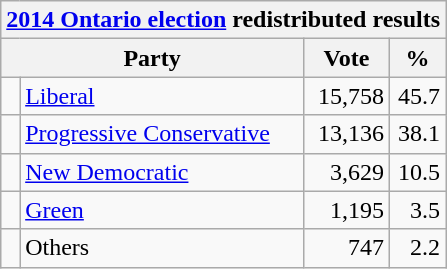<table class="wikitable">
<tr>
<th colspan="4"><a href='#'>2014 Ontario election</a> redistributed results</th>
</tr>
<tr>
<th bgcolor="#DDDDFF" width="130px" colspan="2">Party</th>
<th bgcolor="#DDDDFF" width="50px">Vote</th>
<th bgcolor="#DDDDFF" width="30px">%</th>
</tr>
<tr>
<td> </td>
<td><a href='#'>Liberal</a></td>
<td align=right>15,758</td>
<td align=right>45.7</td>
</tr>
<tr>
<td> </td>
<td><a href='#'>Progressive Conservative</a></td>
<td align=right>13,136</td>
<td align=right>38.1</td>
</tr>
<tr>
<td> </td>
<td><a href='#'>New Democratic</a></td>
<td align=right>3,629</td>
<td align=right>10.5</td>
</tr>
<tr>
<td> </td>
<td><a href='#'>Green</a></td>
<td align=right>1,195</td>
<td align=right>3.5</td>
</tr>
<tr>
<td> </td>
<td>Others</td>
<td align=right>747</td>
<td align=right>2.2</td>
</tr>
</table>
